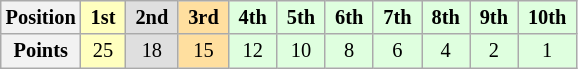<table class="wikitable" style="font-size:85%; text-align:center">
<tr>
<th>Position</th>
<td style="background:#ffffbf"> <strong>1st</strong> </td>
<td style="background:#dfdfdf"> <strong>2nd</strong> </td>
<td style="background:#ffdf9f"> <strong>3rd</strong> </td>
<td style="background:#dfffdf"> <strong>4th</strong> </td>
<td style="background:#dfffdf"> <strong>5th</strong> </td>
<td style="background:#dfffdf"> <strong>6th</strong> </td>
<td style="background:#dfffdf"> <strong>7th</strong> </td>
<td style="background:#dfffdf"> <strong>8th</strong> </td>
<td style="background:#dfffdf"> <strong>9th</strong> </td>
<td style="background:#dfffdf"> <strong>10th</strong> </td>
</tr>
<tr>
<th>Points</th>
<td style="background:#ffffbf">25</td>
<td style="background:#dfdfdf">18</td>
<td style="background:#ffdf9f">15</td>
<td style="background:#dfffdf">12</td>
<td style="background:#dfffdf">10</td>
<td style="background:#dfffdf">8</td>
<td style="background:#dfffdf">6</td>
<td style="background:#dfffdf">4</td>
<td style="background:#dfffdf">2</td>
<td style="background:#dfffdf">1</td>
</tr>
</table>
